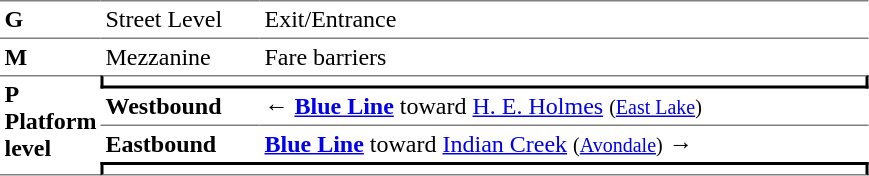<table table border=0 cellspacing=0 cellpadding=3>
<tr>
<td style="border-top:solid 1px gray;" width=50 valign=top><strong>G</strong></td>
<td style="border-top:solid 1px gray;" width=100 valign=top>Street Level</td>
<td style="border-top:solid 1px gray;" width=400 valign=top>Exit/Entrance</td>
</tr>
<tr>
<td style="border-top:solid 1px gray;" width=50 valign=top><strong>M</strong></td>
<td style="border-top:solid 1px gray;" width=100 valign=top>Mezzanine</td>
<td style="border-top:solid 1px gray;" width=400 valign=top>Fare barriers</td>
</tr>
<tr>
<td style="border-top:solid 1px gray;border-bottom:solid 1px gray;" width=50 rowspan=4 valign=top><strong>P<br>Platform level</strong></td>
<td style="border-top:solid 1px gray;border-right:solid 2px black;border-left:solid 2px black;border-bottom:solid 2px black;text-align:center;" colspan=2></td>
</tr>
<tr>
<td style="border-bottom:solid 1px gray;" width=100><strong>Westbound</strong></td>
<td style="border-bottom:solid 1px gray;" width=400>← <a href='#'><span><strong>Blue Line</strong></span></a> toward <a href='#'>H. E. Holmes</a> <small>(<a href='#'>East Lake</a>)</small></td>
</tr>
<tr>
<td><strong>Eastbound</strong></td>
<td> <a href='#'><span><strong>Blue Line</strong></span></a> toward <a href='#'>Indian Creek</a> <small>(<a href='#'>Avondale</a>)</small> →</td>
</tr>
<tr>
<td style="border-bottom:solid 1px gray;border-right:solid 2px black;border-left:solid 2px black;border-top:solid 2px black;text-align:center;" colspan=2></td>
</tr>
</table>
